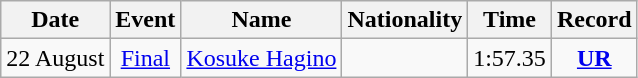<table class="wikitable" style=text-align:center>
<tr>
<th>Date</th>
<th>Event</th>
<th>Name</th>
<th>Nationality</th>
<th>Time</th>
<th>Record</th>
</tr>
<tr>
<td>22 August</td>
<td><a href='#'>Final</a></td>
<td align=left><a href='#'>Kosuke Hagino</a></td>
<td align=left></td>
<td>1:57.35</td>
<td><strong><a href='#'>UR</a></strong></td>
</tr>
</table>
